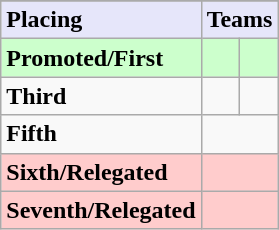<table class=wikitable>
<tr>
</tr>
<tr style="background: #E6E6FA;">
<td><strong>Placing</strong></td>
<td colspan="2" style="text-align:center"><strong>Teams</strong></td>
</tr>
<tr style="background: #ccffcc;">
<td><strong>Promoted/First</strong></td>
<td><strong></strong></td>
<td><strong></strong></td>
</tr>
<tr>
<td><strong>Third</strong></td>
<td></td>
<td></td>
</tr>
<tr>
<td><strong>Fifth</strong></td>
<td colspan=2></td>
</tr>
<tr style="background: #ffcccc;">
<td><strong>Sixth/Relegated</strong></td>
<td colspan=2><em></em></td>
</tr>
<tr style="background: #ffcccc;">
<td><strong>Seventh/Relegated</strong></td>
<td colspan=2><em></em></td>
</tr>
</table>
